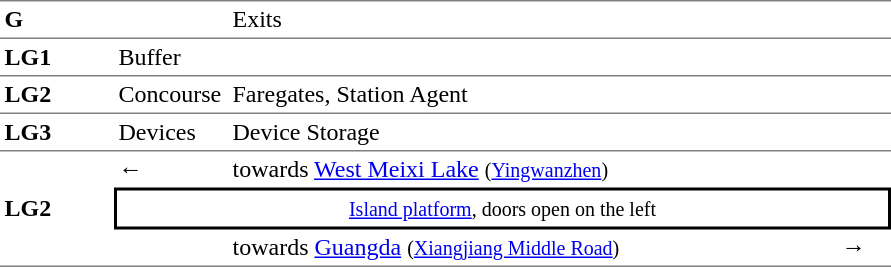<table table border=0 cellspacing=0 cellpadding=3>
<tr>
<td style="border-bottom:solid 1px gray; border-top:solid 1px gray;" valign=top><strong>G</strong></td>
<td style="border-bottom:solid 1px gray; border-top:solid 1px gray;" valign=top></td>
<td style="border-bottom:solid 1px gray; border-top:solid 1px gray;" valign=top>Exits</td>
<td style="border-bottom:solid 1px gray; border-top:solid 1px gray;" valign=top></td>
</tr>
<tr>
<td style="border-bottom:solid 1px gray;" width=70><strong>LG1</strong></td>
<td style="border-bottom:solid 1px gray;" width=70>Buffer</td>
<td style="border-bottom:solid 1px gray;" width=400></td>
<td style="border-bottom:solid 1px gray;" width=30></td>
</tr>
<tr>
<td style="border-bottom:solid 1px gray;" width=70><strong>LG2</strong></td>
<td style="border-bottom:solid 1px gray;" width=70>Concourse</td>
<td style="border-bottom:solid 1px gray;" width=400>Faregates, Station Agent</td>
<td style="border-bottom:solid 1px gray;" width=30></td>
</tr>
<tr>
<td style="border-bottom:solid 1px gray;" width=70><strong>LG3</strong></td>
<td style="border-bottom:solid 1px gray;" width=70>Devices</td>
<td style="border-bottom:solid 1px gray;" width=400>Device Storage</td>
<td style="border-bottom:solid 1px gray;" width=30></td>
</tr>
<tr>
<td style="border-bottom:solid 1px gray;" rowspan=3><strong>LG2</strong></td>
<td>←</td>
<td> towards <a href='#'>West Meixi Lake</a> <small>(<a href='#'>Yingwanzhen</a>)</small></td>
<td></td>
</tr>
<tr>
<td style="border-right:solid 2px black;border-left:solid 2px black;border-top:solid 2px black;border-bottom:solid 2px black;text-align:center;" colspan=3><small><a href='#'>Island platform</a>, doors open on the left</small></td>
</tr>
<tr>
<td style="border-bottom:solid 1px gray;"></td>
<td style="border-bottom:solid 1px gray;"> towards <a href='#'>Guangda</a> <small>(<a href='#'>Xiangjiang Middle Road</a>)</small></td>
<td style="border-bottom:solid 1px gray;">→</td>
</tr>
<tr>
</tr>
</table>
